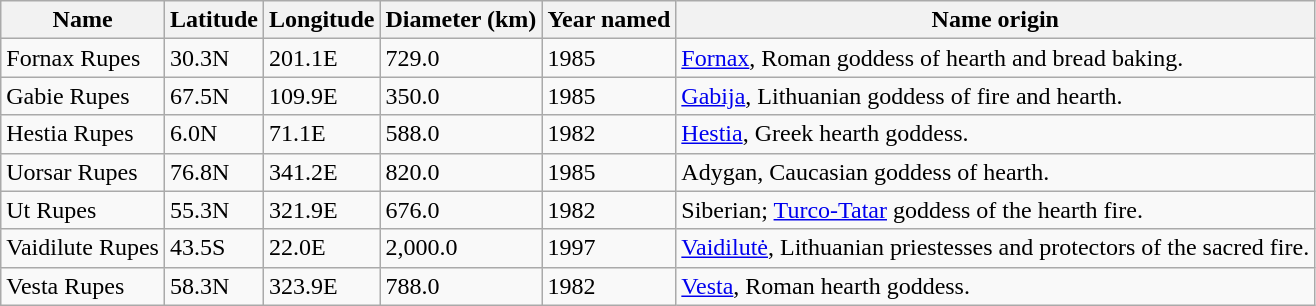<table class="wikitable sortable">
<tr>
<th>Name</th>
<th>Latitude</th>
<th>Longitude</th>
<th>Diameter (km)</th>
<th>Year named</th>
<th>Name origin</th>
</tr>
<tr>
<td>Fornax Rupes</td>
<td>30.3N</td>
<td>201.1E</td>
<td>729.0</td>
<td>1985</td>
<td><a href='#'>Fornax</a>, Roman goddess of hearth and bread baking.</td>
</tr>
<tr>
<td>Gabie Rupes</td>
<td>67.5N</td>
<td>109.9E</td>
<td>350.0</td>
<td>1985</td>
<td><a href='#'>Gabija</a>, Lithuanian goddess of fire and hearth.</td>
</tr>
<tr>
<td>Hestia Rupes</td>
<td>6.0N</td>
<td>71.1E</td>
<td>588.0</td>
<td>1982</td>
<td><a href='#'>Hestia</a>, Greek hearth goddess.</td>
</tr>
<tr>
<td>Uorsar Rupes</td>
<td>76.8N</td>
<td>341.2E</td>
<td>820.0</td>
<td>1985</td>
<td>Adygan, Caucasian goddess of hearth.</td>
</tr>
<tr>
<td>Ut Rupes</td>
<td>55.3N</td>
<td>321.9E</td>
<td>676.0</td>
<td>1982</td>
<td>Siberian; <a href='#'>Turco-Tatar</a> goddess of the hearth fire.</td>
</tr>
<tr>
<td>Vaidilute Rupes</td>
<td>43.5S</td>
<td>22.0E</td>
<td>2,000.0</td>
<td>1997</td>
<td><a href='#'>Vaidilutė</a>, Lithuanian priestesses and protectors of the sacred fire.</td>
</tr>
<tr>
<td>Vesta Rupes</td>
<td>58.3N</td>
<td>323.9E</td>
<td>788.0</td>
<td>1982</td>
<td><a href='#'>Vesta</a>, Roman hearth goddess.</td>
</tr>
</table>
